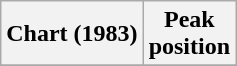<table class="wikitable sortable plainrowheaders">
<tr>
<th>Chart (1983)</th>
<th>Peak<br>position</th>
</tr>
<tr>
</tr>
</table>
